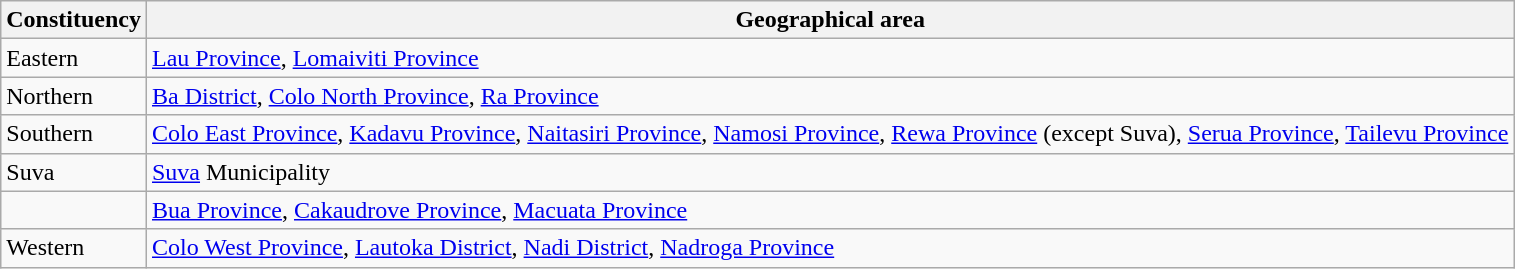<table class=wikitable>
<tr>
<th>Constituency</th>
<th>Geographical area</th>
</tr>
<tr>
<td>Eastern</td>
<td><a href='#'>Lau Province</a>, <a href='#'>Lomaiviti Province</a></td>
</tr>
<tr>
<td>Northern</td>
<td><a href='#'>Ba District</a>, <a href='#'>Colo North Province</a>, <a href='#'>Ra Province</a></td>
</tr>
<tr>
<td>Southern</td>
<td><a href='#'>Colo East Province</a>, <a href='#'>Kadavu Province</a>, <a href='#'>Naitasiri Province</a>, <a href='#'>Namosi Province</a>, <a href='#'>Rewa Province</a> (except Suva), <a href='#'>Serua Province</a>, <a href='#'>Tailevu Province</a></td>
</tr>
<tr>
<td>Suva</td>
<td><a href='#'>Suva</a> Municipality</td>
</tr>
<tr>
<td></td>
<td><a href='#'>Bua Province</a>, <a href='#'>Cakaudrove Province</a>, <a href='#'>Macuata Province</a></td>
</tr>
<tr>
<td>Western</td>
<td><a href='#'>Colo West Province</a>, <a href='#'>Lautoka District</a>, <a href='#'>Nadi District</a>, <a href='#'>Nadroga Province</a></td>
</tr>
</table>
